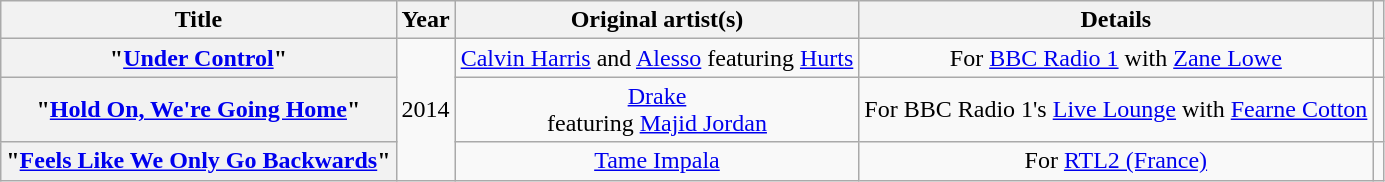<table class="wikitable plainrowheaders" style="text-align:center;">
<tr>
<th scope="col">Title</th>
<th scope="col">Year</th>
<th scope="col">Original artist(s)</th>
<th scope="col">Details</th>
<th scope="col"></th>
</tr>
<tr>
<th scope="row">"<a href='#'>Under Control</a>"</th>
<td rowspan="3">2014</td>
<td><a href='#'>Calvin Harris</a> and <a href='#'>Alesso</a> featuring <a href='#'>Hurts</a></td>
<td>For <a href='#'>BBC Radio 1</a> with <a href='#'>Zane Lowe</a></td>
<td></td>
</tr>
<tr>
<th scope="row">"<a href='#'>Hold On, We're Going Home</a>"</th>
<td><a href='#'>Drake</a><br>featuring <a href='#'>Majid Jordan</a></td>
<td>For BBC Radio 1's <a href='#'>Live Lounge</a> with <a href='#'>Fearne Cotton</a></td>
<td></td>
</tr>
<tr>
<th scope="row">"<a href='#'>Feels Like We Only Go Backwards</a>"</th>
<td><a href='#'>Tame Impala</a></td>
<td>For <a href='#'>RTL2 (France)</a></td>
<td></td>
</tr>
</table>
